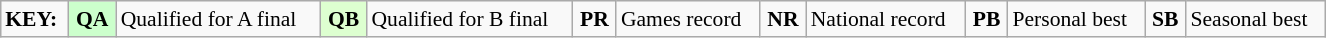<table class="wikitable" width="70%" style="margin:0.5em auto; font-size:90%;position:relative;">
<tr>
<td><strong>KEY:</strong></td>
<td align="center" bgcolor="ccffcc"><strong>QA</strong></td>
<td>Qualified for A final</td>
<td align="center" bgcolor="ddffd"><strong>QB</strong></td>
<td>Qualified for B final</td>
<td align="center"><strong>PR</strong></td>
<td>Games record</td>
<td align="center"><strong>NR</strong></td>
<td>National record</td>
<td align="center"><strong>PB</strong></td>
<td>Personal best</td>
<td align="center"><strong>SB</strong></td>
<td>Seasonal best</td>
</tr>
</table>
